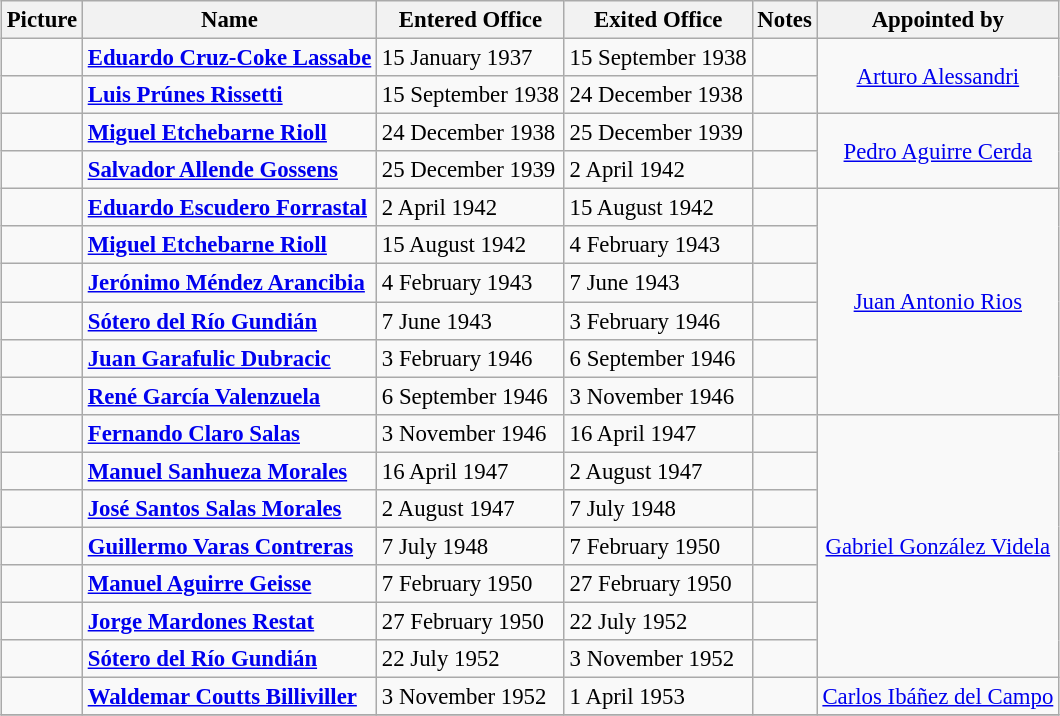<table class="wikitable" style="margin:1em auto; font-size:95%;">
<tr>
<th>Picture</th>
<th>Name</th>
<th>Entered Office</th>
<th>Exited Office</th>
<th>Notes</th>
<th>Appointed by</th>
</tr>
<tr>
<td></td>
<td><strong><a href='#'>Eduardo Cruz-Coke Lassabe</a></strong></td>
<td>15 January 1937</td>
<td>15 September 1938</td>
<td></td>
<td rowspan=2 align=center><a href='#'>Arturo Alessandri</a></td>
</tr>
<tr>
<td></td>
<td><strong><a href='#'>Luis Prúnes Rissetti</a></strong></td>
<td>15 September 1938</td>
<td>24 December 1938</td>
<td></td>
</tr>
<tr>
<td></td>
<td><strong><a href='#'>Miguel Etchebarne Rioll</a></strong></td>
<td>24 December 1938</td>
<td>25 December 1939</td>
<td></td>
<td rowspan=2 align=center><a href='#'>Pedro Aguirre Cerda</a></td>
</tr>
<tr>
<td></td>
<td><strong><a href='#'>Salvador Allende Gossens</a></strong></td>
<td>25 December 1939</td>
<td>2 April 1942</td>
<td></td>
</tr>
<tr>
<td></td>
<td><strong><a href='#'>Eduardo Escudero Forrastal</a></strong></td>
<td>2 April 1942</td>
<td>15 August 1942</td>
<td></td>
<td rowspan=6 align=center><a href='#'>Juan Antonio Rios</a></td>
</tr>
<tr>
<td></td>
<td><strong><a href='#'>Miguel Etchebarne Rioll</a></strong></td>
<td>15 August 1942</td>
<td>4 February 1943</td>
<td></td>
</tr>
<tr>
<td></td>
<td><strong><a href='#'>Jerónimo Méndez Arancibia</a></strong></td>
<td>4 February 1943</td>
<td>7 June 1943</td>
<td></td>
</tr>
<tr>
<td></td>
<td><strong><a href='#'>Sótero del Río Gundián</a></strong></td>
<td>7 June 1943</td>
<td>3 February 1946</td>
<td></td>
</tr>
<tr>
<td></td>
<td><strong><a href='#'>Juan Garafulic Dubracic</a></strong></td>
<td>3 February 1946</td>
<td>6 September 1946</td>
<td></td>
</tr>
<tr>
<td></td>
<td><strong><a href='#'>René García Valenzuela</a></strong></td>
<td>6 September 1946</td>
<td>3 November 1946</td>
<td></td>
</tr>
<tr>
<td></td>
<td><strong><a href='#'>Fernando Claro Salas</a></strong></td>
<td>3 November 1946</td>
<td>16 April 1947</td>
<td></td>
<td rowspan=7 align=center><a href='#'>Gabriel González Videla</a></td>
</tr>
<tr>
<td></td>
<td><strong><a href='#'>Manuel Sanhueza Morales</a></strong></td>
<td>16 April 1947</td>
<td>2 August 1947</td>
<td></td>
</tr>
<tr>
<td></td>
<td><strong><a href='#'>José Santos Salas Morales</a></strong></td>
<td>2 August 1947</td>
<td>7 July 1948</td>
<td></td>
</tr>
<tr>
<td></td>
<td><strong><a href='#'>Guillermo Varas Contreras</a></strong></td>
<td>7 July 1948</td>
<td>7 February 1950</td>
<td></td>
</tr>
<tr>
<td></td>
<td><strong><a href='#'>Manuel Aguirre Geisse</a></strong></td>
<td>7 February 1950</td>
<td>27 February 1950</td>
<td></td>
</tr>
<tr>
<td></td>
<td><strong><a href='#'>Jorge Mardones Restat</a></strong></td>
<td>27 February 1950</td>
<td>22 July 1952</td>
<td></td>
</tr>
<tr>
<td></td>
<td><strong><a href='#'>Sótero del Río Gundián</a></strong></td>
<td>22 July 1952</td>
<td>3 November 1952</td>
<td></td>
</tr>
<tr>
<td></td>
<td><strong><a href='#'>Waldemar Coutts Billiviller</a></strong></td>
<td>3 November 1952</td>
<td>1 April 1953</td>
<td></td>
<td rowspan=1 align=center><a href='#'>Carlos Ibáñez del Campo</a></td>
</tr>
<tr>
</tr>
</table>
